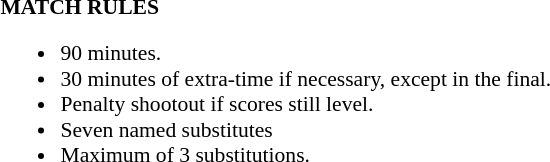<table width=100% style="font-size: 90%">
<tr>
<td width=50% valign=top><br><strong>MATCH RULES</strong><ul><li>90 minutes.</li><li>30 minutes of extra-time if necessary, except in the final.</li><li>Penalty shootout if scores still level.</li><li>Seven named substitutes</li><li>Maximum of 3 substitutions.</li></ul></td>
</tr>
</table>
